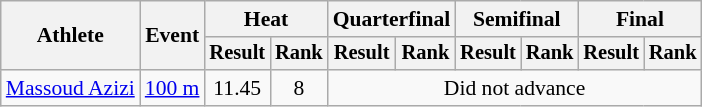<table class=wikitable style="font-size:90%">
<tr>
<th rowspan="2">Athlete</th>
<th rowspan="2">Event</th>
<th colspan="2">Heat</th>
<th colspan="2">Quarterfinal</th>
<th colspan="2">Semifinal</th>
<th colspan="2">Final</th>
</tr>
<tr style="font-size:95%">
<th>Result</th>
<th>Rank</th>
<th>Result</th>
<th>Rank</th>
<th>Result</th>
<th>Rank</th>
<th>Result</th>
<th>Rank</th>
</tr>
<tr align=center>
<td align=left><a href='#'>Massoud Azizi</a></td>
<td align=left><a href='#'>100 m</a></td>
<td>11.45</td>
<td>8</td>
<td colspan=6>Did not advance</td>
</tr>
</table>
